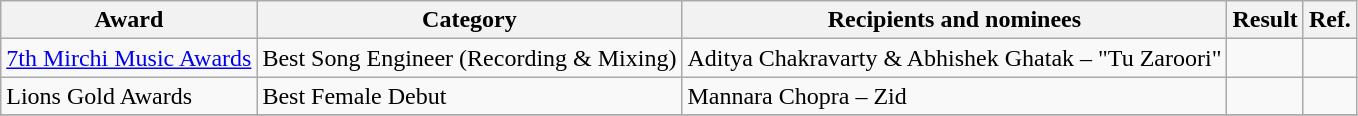<table class="wikitable sortable">
<tr>
<th>Award</th>
<th>Category</th>
<th>Recipients and nominees</th>
<th>Result</th>
<th>Ref.</th>
</tr>
<tr>
<td><a href='#'>7th Mirchi Music Awards</a></td>
<td>Best Song Engineer (Recording & Mixing)</td>
<td>Aditya Chakravarty & Abhishek Ghatak – "Tu Zaroori"</td>
<td></td>
<td></td>
</tr>
<tr>
<td>Lions Gold Awards</td>
<td>Best Female Debut</td>
<td>Mannara Chopra – Zid</td>
<td></td>
<td></td>
</tr>
<tr>
</tr>
</table>
